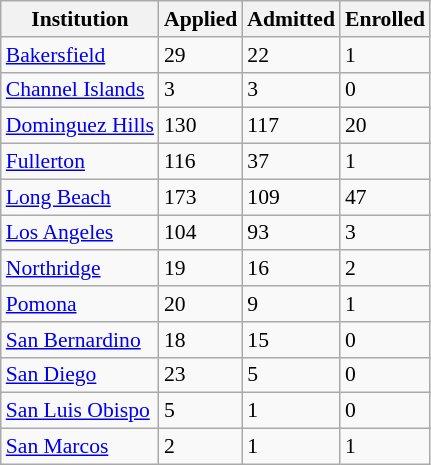<table class="wikitable sortable" style="font-size: 90%">
<tr>
<th>Institution</th>
<th>Applied</th>
<th>Admitted</th>
<th>Enrolled</th>
</tr>
<tr>
<td><a href='#'>Bakersfield</a></td>
<td>29</td>
<td>22</td>
<td>1</td>
</tr>
<tr>
<td><a href='#'>Channel Islands</a></td>
<td>3</td>
<td>3</td>
<td>0</td>
</tr>
<tr>
<td><a href='#'>Dominguez Hills</a></td>
<td>130</td>
<td>117</td>
<td>20</td>
</tr>
<tr>
<td><a href='#'>Fullerton</a></td>
<td>116</td>
<td>37</td>
<td>1</td>
</tr>
<tr>
<td><a href='#'>Long Beach</a></td>
<td>173</td>
<td>109</td>
<td>47</td>
</tr>
<tr>
<td><a href='#'>Los Angeles</a></td>
<td>104</td>
<td>93</td>
<td>3</td>
</tr>
<tr>
<td><a href='#'>Northridge</a></td>
<td>19</td>
<td>16</td>
<td>2</td>
</tr>
<tr>
<td><a href='#'>Pomona</a></td>
<td>20</td>
<td>9</td>
<td>1</td>
</tr>
<tr>
<td><a href='#'>San Bernardino</a></td>
<td>18</td>
<td>15</td>
<td>0</td>
</tr>
<tr>
<td><a href='#'>San Diego</a></td>
<td>23</td>
<td>5</td>
<td>0</td>
</tr>
<tr>
<td><a href='#'>San Luis Obispo</a></td>
<td>5</td>
<td>1</td>
<td>0</td>
</tr>
<tr>
<td><a href='#'>San Marcos</a></td>
<td>2</td>
<td>1</td>
<td>1</td>
</tr>
</table>
